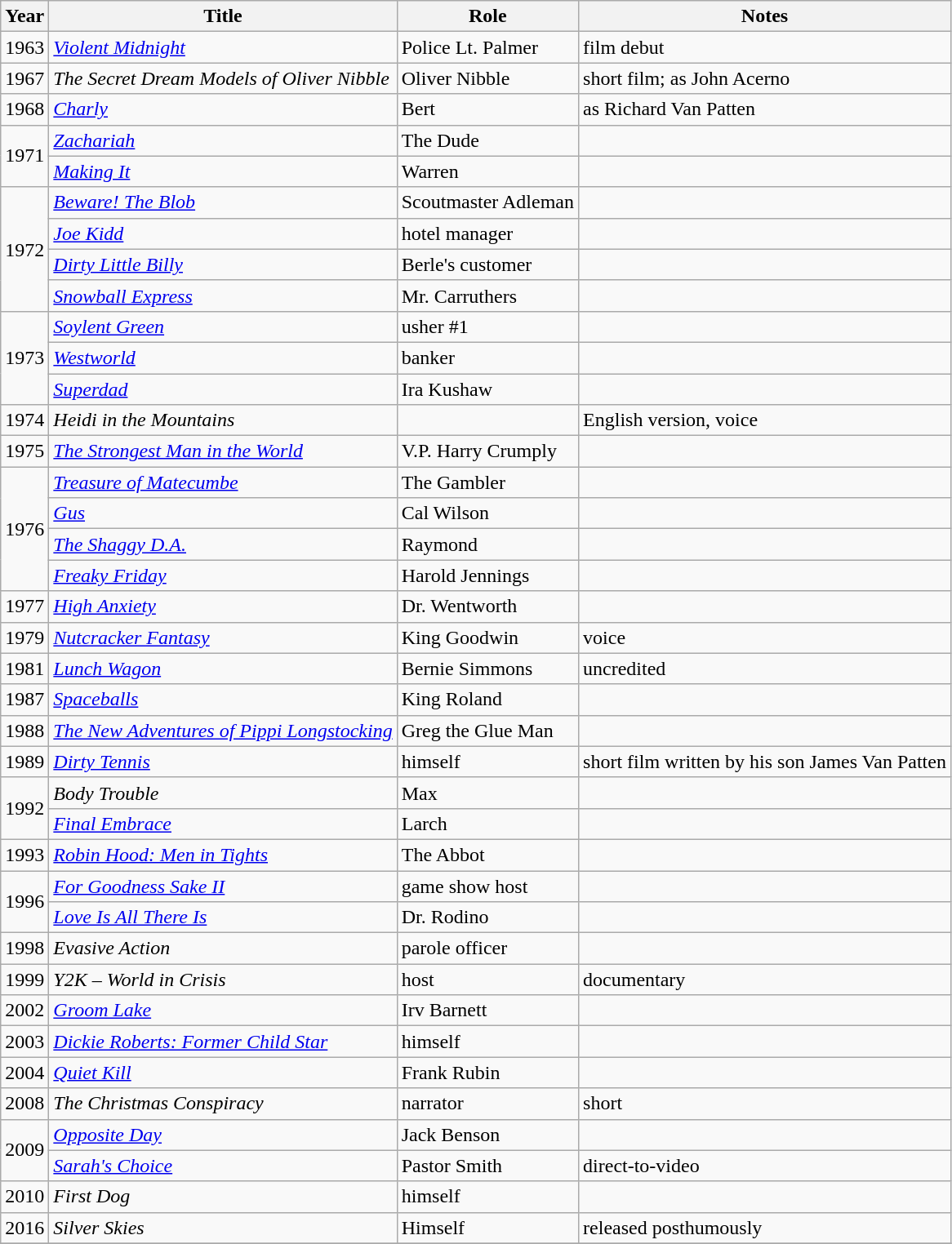<table class="wikitable sortable">
<tr>
<th>Year</th>
<th>Title</th>
<th>Role</th>
<th class="unsortable">Notes</th>
</tr>
<tr>
<td>1963</td>
<td><em><a href='#'>Violent Midnight</a></em></td>
<td>Police Lt. Palmer</td>
<td>film debut</td>
</tr>
<tr>
<td>1967</td>
<td><em>The Secret Dream Models of Oliver Nibble</em></td>
<td>Oliver Nibble</td>
<td>short film; as John Acerno</td>
</tr>
<tr>
<td>1968</td>
<td><em><a href='#'>Charly</a></em></td>
<td>Bert</td>
<td>as Richard Van Patten</td>
</tr>
<tr>
<td rowspan=2>1971</td>
<td><em><a href='#'>Zachariah</a></em></td>
<td>The Dude</td>
<td></td>
</tr>
<tr>
<td><em><a href='#'>Making It</a></em></td>
<td>Warren</td>
<td></td>
</tr>
<tr>
<td rowspan=4>1972</td>
<td><em><a href='#'>Beware! The Blob</a></em></td>
<td>Scoutmaster Adleman</td>
<td></td>
</tr>
<tr>
<td><em><a href='#'>Joe Kidd</a></em></td>
<td>hotel manager</td>
<td></td>
</tr>
<tr>
<td><em><a href='#'>Dirty Little Billy</a></em></td>
<td>Berle's customer</td>
<td></td>
</tr>
<tr>
<td><em><a href='#'>Snowball Express</a></em></td>
<td>Mr. Carruthers</td>
<td></td>
</tr>
<tr>
<td rowspan=3>1973</td>
<td><em><a href='#'>Soylent Green</a></em></td>
<td>usher #1</td>
<td></td>
</tr>
<tr>
<td><em><a href='#'>Westworld</a></em></td>
<td>banker</td>
<td></td>
</tr>
<tr>
<td><em><a href='#'>Superdad</a></em></td>
<td>Ira Kushaw</td>
<td></td>
</tr>
<tr>
<td>1974</td>
<td><em>Heidi in the Mountains</em></td>
<td></td>
<td>English version, voice</td>
</tr>
<tr>
<td>1975</td>
<td><em><a href='#'>The Strongest Man in the World</a></em></td>
<td>V.P. Harry Crumply</td>
<td></td>
</tr>
<tr>
<td rowspan=4>1976</td>
<td><em><a href='#'>Treasure of Matecumbe</a></em></td>
<td>The Gambler</td>
<td></td>
</tr>
<tr>
<td><em><a href='#'>Gus</a></em></td>
<td>Cal Wilson</td>
<td></td>
</tr>
<tr>
<td><em><a href='#'>The Shaggy D.A.</a></em></td>
<td>Raymond</td>
<td></td>
</tr>
<tr>
<td><em><a href='#'>Freaky Friday</a></em></td>
<td>Harold Jennings</td>
<td></td>
</tr>
<tr>
<td>1977</td>
<td><em><a href='#'>High Anxiety</a></em></td>
<td>Dr. Wentworth</td>
<td></td>
</tr>
<tr>
<td>1979</td>
<td><em><a href='#'>Nutcracker Fantasy</a></em></td>
<td>King Goodwin</td>
<td>voice</td>
</tr>
<tr>
<td>1981</td>
<td><em><a href='#'>Lunch Wagon</a></em></td>
<td>Bernie Simmons</td>
<td>uncredited</td>
</tr>
<tr>
<td>1987</td>
<td><em><a href='#'>Spaceballs</a></em></td>
<td>King Roland</td>
<td></td>
</tr>
<tr>
<td rowspan=1>1988</td>
<td><em><a href='#'>The New Adventures of Pippi Longstocking</a></em></td>
<td>Greg the Glue Man</td>
<td></td>
</tr>
<tr>
<td>1989</td>
<td><em><a href='#'>Dirty Tennis</a></em></td>
<td>himself</td>
<td>short film written by his son James Van Patten</td>
</tr>
<tr>
<td rowspan=2>1992</td>
<td><em>Body Trouble</em></td>
<td>Max</td>
<td></td>
</tr>
<tr>
<td><em><a href='#'>Final Embrace</a></em></td>
<td>Larch</td>
<td></td>
</tr>
<tr>
<td>1993</td>
<td><em><a href='#'>Robin Hood: Men in Tights</a></em></td>
<td>The Abbot</td>
<td></td>
</tr>
<tr>
<td rowspan=2>1996</td>
<td><em><a href='#'>For Goodness Sake II</a></em></td>
<td>game show host</td>
<td></td>
</tr>
<tr>
<td><em><a href='#'>Love Is All There Is</a></em></td>
<td>Dr. Rodino</td>
<td></td>
</tr>
<tr>
<td>1998</td>
<td><em>Evasive Action</em></td>
<td>parole officer</td>
<td></td>
</tr>
<tr>
<td>1999</td>
<td><em>Y2K – World in Crisis</em></td>
<td>host</td>
<td>documentary</td>
</tr>
<tr>
<td>2002</td>
<td><em><a href='#'>Groom Lake</a></em></td>
<td>Irv Barnett</td>
<td></td>
</tr>
<tr>
<td>2003</td>
<td><em><a href='#'>Dickie Roberts: Former Child Star</a></em></td>
<td>himself</td>
<td></td>
</tr>
<tr>
<td>2004</td>
<td><em><a href='#'>Quiet Kill</a></em></td>
<td>Frank Rubin</td>
<td></td>
</tr>
<tr>
<td>2008</td>
<td><em>The Christmas Conspiracy</em></td>
<td>narrator</td>
<td>short</td>
</tr>
<tr>
<td rowspan=2>2009</td>
<td><em><a href='#'>Opposite Day</a></em></td>
<td>Jack Benson</td>
<td></td>
</tr>
<tr>
<td><em><a href='#'>Sarah's Choice</a></em></td>
<td>Pastor Smith</td>
<td>direct-to-video</td>
</tr>
<tr>
<td>2010</td>
<td><em>First Dog</em></td>
<td>himself</td>
<td></td>
</tr>
<tr>
<td>2016</td>
<td><em>Silver Skies</em></td>
<td>Himself</td>
<td>released posthumously</td>
</tr>
<tr>
</tr>
</table>
